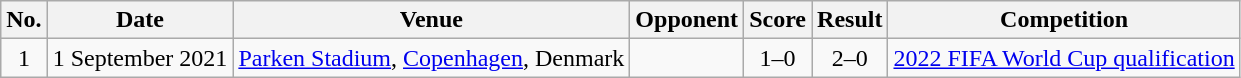<table class="wikitable sortable">
<tr>
<th scope="col">No.</th>
<th scope="col">Date</th>
<th scope="col">Venue</th>
<th scope="col">Opponent</th>
<th scope="col">Score</th>
<th scope="col">Result</th>
<th scope="col">Competition</th>
</tr>
<tr>
<td align="center">1</td>
<td>1 September 2021</td>
<td><a href='#'>Parken Stadium</a>, <a href='#'>Copenhagen</a>, Denmark</td>
<td></td>
<td align="center">1–0</td>
<td align="center">2–0</td>
<td><a href='#'>2022 FIFA World Cup qualification</a></td>
</tr>
</table>
